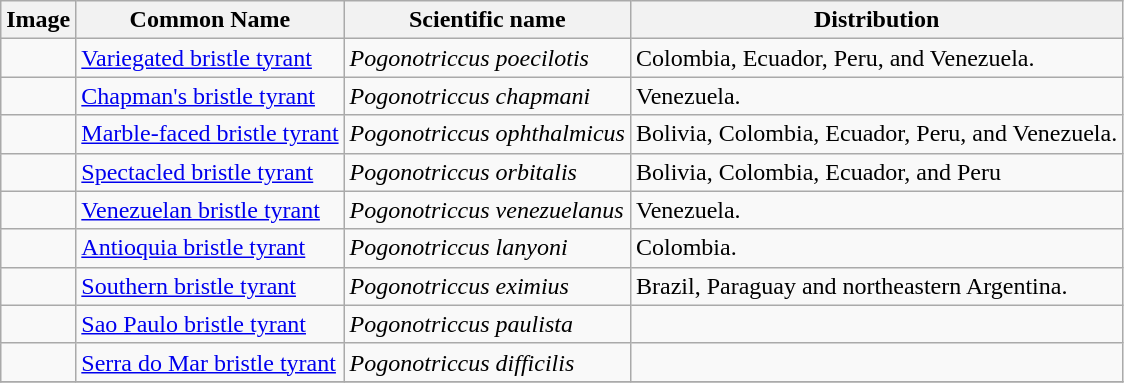<table class="wikitable">
<tr>
<th>Image</th>
<th>Common Name</th>
<th>Scientific name</th>
<th>Distribution</th>
</tr>
<tr>
<td></td>
<td><a href='#'>Variegated bristle tyrant</a></td>
<td><em>Pogonotriccus poecilotis</em></td>
<td>Colombia, Ecuador, Peru, and Venezuela.</td>
</tr>
<tr>
<td></td>
<td><a href='#'>Chapman's bristle tyrant</a></td>
<td><em>Pogonotriccus chapmani</em></td>
<td>Venezuela.</td>
</tr>
<tr>
<td></td>
<td><a href='#'>Marble-faced bristle tyrant</a></td>
<td><em>Pogonotriccus ophthalmicus</em></td>
<td>Bolivia, Colombia, Ecuador, Peru, and Venezuela.</td>
</tr>
<tr>
<td></td>
<td><a href='#'>Spectacled bristle tyrant</a></td>
<td><em>Pogonotriccus orbitalis</em></td>
<td>Bolivia, Colombia, Ecuador, and Peru</td>
</tr>
<tr>
<td></td>
<td><a href='#'>Venezuelan bristle tyrant</a></td>
<td><em>Pogonotriccus venezuelanus</em></td>
<td>Venezuela.</td>
</tr>
<tr>
<td></td>
<td><a href='#'>Antioquia bristle tyrant</a></td>
<td><em>Pogonotriccus lanyoni</em></td>
<td>Colombia.</td>
</tr>
<tr>
<td></td>
<td><a href='#'>Southern bristle tyrant</a></td>
<td><em>Pogonotriccus eximius</em></td>
<td>Brazil, Paraguay and northeastern Argentina.</td>
</tr>
<tr>
<td></td>
<td><a href='#'>Sao Paulo bristle tyrant</a></td>
<td><em>Pogonotriccus paulista</em></td>
<td></td>
</tr>
<tr>
<td></td>
<td><a href='#'>Serra do Mar bristle tyrant</a></td>
<td><em>Pogonotriccus difficilis</em></td>
<td></td>
</tr>
<tr>
</tr>
</table>
